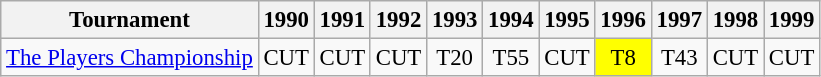<table class="wikitable" style="font-size:95%;text-align:center;">
<tr>
<th>Tournament</th>
<th>1990</th>
<th>1991</th>
<th>1992</th>
<th>1993</th>
<th>1994</th>
<th>1995</th>
<th>1996</th>
<th>1997</th>
<th>1998</th>
<th>1999</th>
</tr>
<tr>
<td align=left><a href='#'>The Players Championship</a></td>
<td>CUT</td>
<td>CUT</td>
<td>CUT</td>
<td>T20</td>
<td>T55</td>
<td>CUT</td>
<td style="background:yellow;">T8</td>
<td>T43</td>
<td>CUT</td>
<td>CUT</td>
</tr>
</table>
